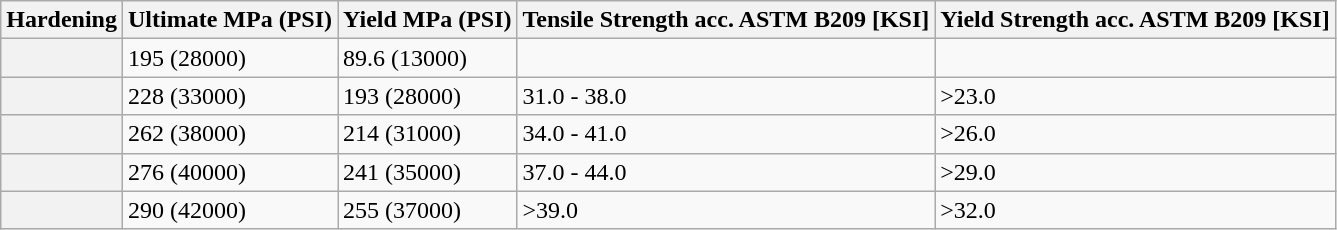<table class="wikitable">
<tr>
<th>Hardening</th>
<th>Ultimate MPa (PSI)</th>
<th>Yield MPa (PSI)</th>
<th>Tensile Strength acc. ASTM B209 [KSI]</th>
<th>Yield Strength acc. ASTM B209 [KSI]</th>
</tr>
<tr>
<th></th>
<td>195 (28000)</td>
<td>89.6 (13000)</td>
<td></td>
<td></td>
</tr>
<tr>
<th></th>
<td>228 (33000)</td>
<td>193 (28000)</td>
<td>31.0 - 38.0</td>
<td>>23.0</td>
</tr>
<tr>
<th></th>
<td>262 (38000)</td>
<td>214 (31000)</td>
<td>34.0 - 41.0</td>
<td>>26.0</td>
</tr>
<tr>
<th></th>
<td>276 (40000)</td>
<td>241 (35000)</td>
<td>37.0 - 44.0</td>
<td>>29.0</td>
</tr>
<tr>
<th></th>
<td>290 (42000)</td>
<td>255 (37000)</td>
<td>>39.0</td>
<td>>32.0</td>
</tr>
</table>
